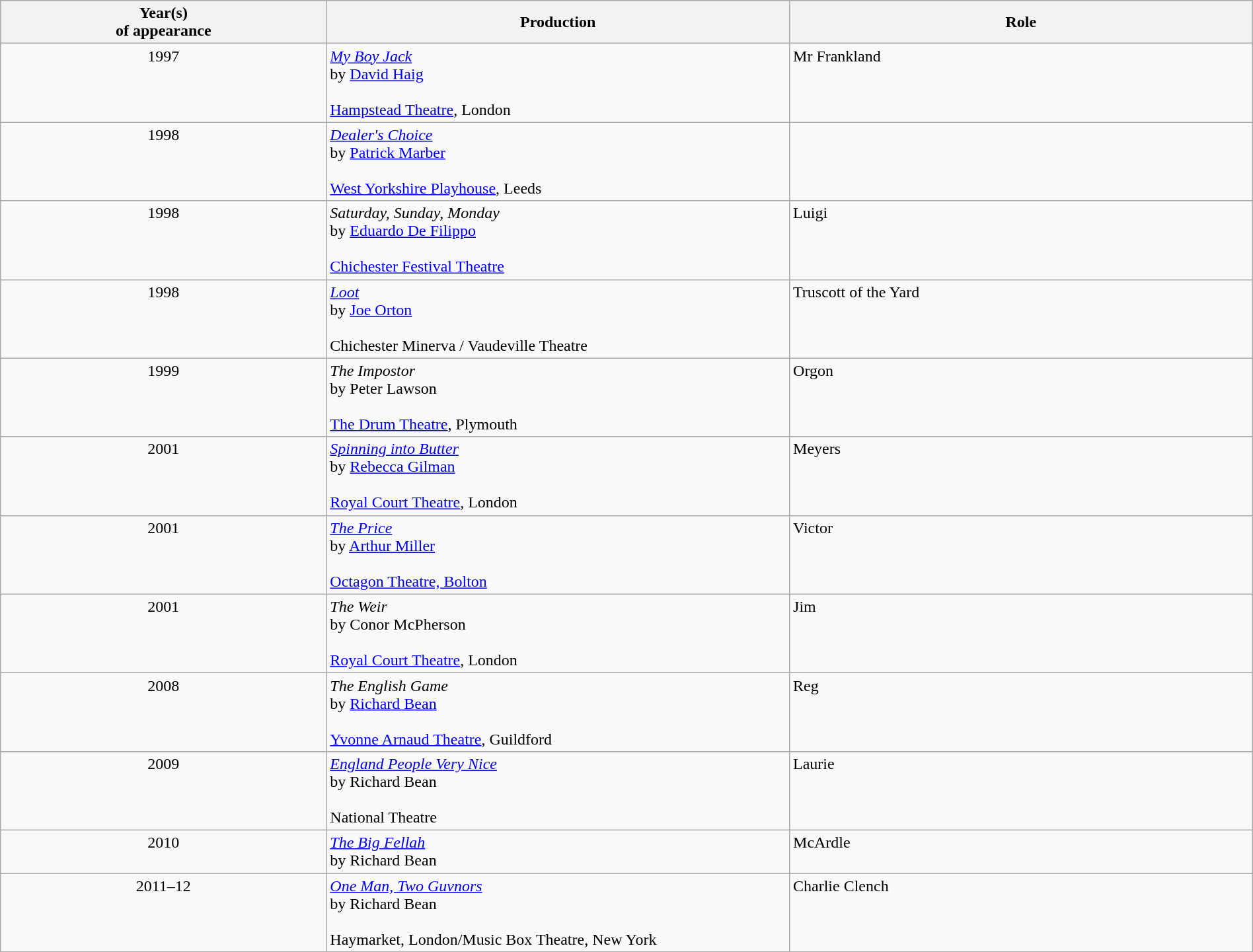<table class=wikitable width=100%>
<tr>
<th width=19%>Year(s)<br>of appearance</th>
<th width=27%>Production</th>
<th width=27%>Role</th>
</tr>
<tr valign=top>
<td align=center>1997</td>
<td><em><a href='#'>My Boy Jack</a></em><br>by <a href='#'>David Haig</a><br><br><a href='#'>Hampstead Theatre</a>, London</td>
<td>Mr Frankland</td>
</tr>
<tr valign=top>
<td align=center>1998</td>
<td><em><a href='#'>Dealer's Choice</a></em><br>by <a href='#'>Patrick Marber</a><br><br><a href='#'>West Yorkshire Playhouse</a>, Leeds</td>
<td></td>
</tr>
<tr valign=top>
<td align=center>1998</td>
<td><em>Saturday, Sunday, Monday</em><br>by <a href='#'>Eduardo De Filippo</a><br><br><a href='#'>Chichester Festival Theatre</a></td>
<td>Luigi</td>
</tr>
<tr valign=top>
<td align=center>1998</td>
<td><em><a href='#'>Loot</a></em><br>by <a href='#'>Joe Orton</a><br><br>Chichester Minerva / Vaudeville Theatre</td>
<td>Truscott of the Yard</td>
</tr>
<tr valign=top>
<td align=center>1999</td>
<td><em>The Impostor</em><br>by Peter Lawson<br><br><a href='#'>The Drum Theatre</a>, Plymouth</td>
<td>Orgon</td>
</tr>
<tr valign=top>
<td align=center>2001</td>
<td><em><a href='#'>Spinning into Butter</a></em><br>by <a href='#'>Rebecca Gilman</a><br><br><a href='#'>Royal Court Theatre</a>, London</td>
<td>Meyers</td>
</tr>
<tr valign=top>
<td align=center>2001</td>
<td><em><a href='#'>The Price</a></em><br>by <a href='#'>Arthur Miller</a><br><br><a href='#'>Octagon Theatre, Bolton</a></td>
<td>Victor</td>
</tr>
<tr valign=top>
<td align=center>2001</td>
<td><em>The Weir</em><br>by Conor McPherson<br><br><a href='#'>Royal Court Theatre</a>, London</td>
<td>Jim</td>
</tr>
<tr valign=top>
<td align=center>2008</td>
<td><em>The English Game</em><br>by <a href='#'>Richard Bean</a><br><br><a href='#'>Yvonne Arnaud Theatre</a>, Guildford</td>
<td>Reg</td>
</tr>
<tr valign=top>
<td align=center>2009</td>
<td><em><a href='#'>England People Very Nice</a></em><br>by Richard Bean<br><br>National Theatre</td>
<td>Laurie</td>
</tr>
<tr valign=top>
<td align=center>2010</td>
<td><em><a href='#'>The Big Fellah</a></em><br>by Richard Bean</td>
<td>McArdle</td>
</tr>
<tr valign=top>
<td align=center>2011–12</td>
<td><em><a href='#'>One Man, Two Guvnors</a></em><br>by Richard Bean<br><br>Haymarket, London/Music Box Theatre, New York</td>
<td>Charlie Clench</td>
</tr>
<tr>
</tr>
</table>
